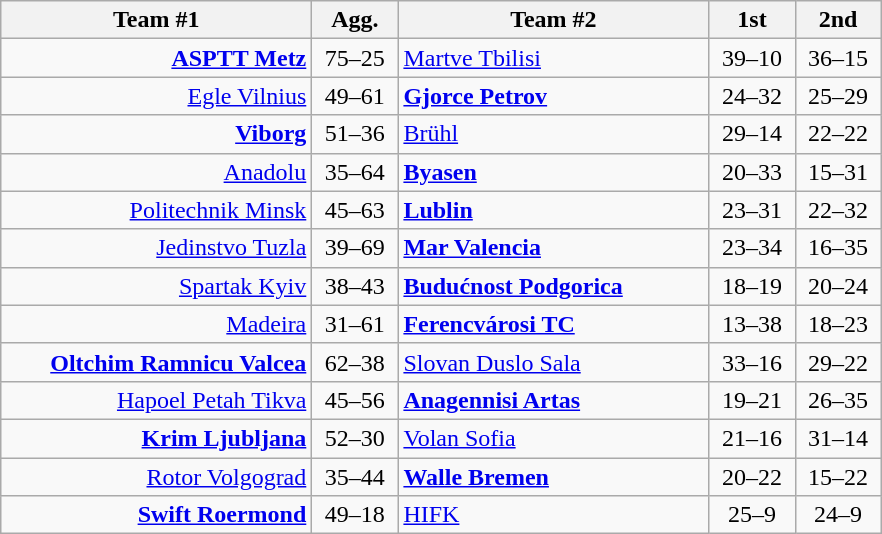<table class=wikitable style="text-align:center">
<tr>
<th width=200>Team #1</th>
<th width=50>Agg.</th>
<th width=200>Team #2</th>
<th width=50>1st</th>
<th width=50>2nd</th>
</tr>
<tr>
<td align=right><strong><a href='#'>ASPTT Metz</a></strong> </td>
<td>75–25</td>
<td align=left> <a href='#'>Martve Tbilisi</a></td>
<td align=center>39–10</td>
<td align=center>36–15</td>
</tr>
<tr>
<td align=right><a href='#'>Egle Vilnius</a> </td>
<td>49–61</td>
<td align=left> <strong><a href='#'>Gjorce Petrov</a></strong></td>
<td align=center>24–32</td>
<td align=center>25–29</td>
</tr>
<tr>
<td align=right><strong><a href='#'>Viborg</a></strong> </td>
<td>51–36</td>
<td align=left> <a href='#'>Brühl</a></td>
<td align=center>29–14</td>
<td align=center>22–22</td>
</tr>
<tr>
<td align=right><a href='#'>Anadolu</a> </td>
<td>35–64</td>
<td align=left> <strong><a href='#'>Byasen</a></strong></td>
<td align=center>20–33</td>
<td align=center>15–31</td>
</tr>
<tr>
<td align=right><a href='#'>Politechnik Minsk</a> </td>
<td>45–63</td>
<td align=left> <strong><a href='#'>Lublin</a></strong></td>
<td align=center>23–31</td>
<td align=center>22–32</td>
</tr>
<tr>
<td align=right><a href='#'>Jedinstvo Tuzla</a> </td>
<td>39–69</td>
<td align=left> <strong><a href='#'>Mar Valencia</a></strong></td>
<td align=center>23–34</td>
<td align=center>16–35</td>
</tr>
<tr>
<td align=right><a href='#'>Spartak Kyiv</a> </td>
<td>38–43</td>
<td align=left> <strong><a href='#'>Budućnost Podgorica</a></strong></td>
<td align=center>18–19</td>
<td align=center>20–24</td>
</tr>
<tr>
<td align=right><a href='#'>Madeira</a> </td>
<td>31–61</td>
<td align=left> <strong><a href='#'>Ferencvárosi TC</a></strong></td>
<td align=center>13–38</td>
<td align=center>18–23</td>
</tr>
<tr>
<td align=right><strong><a href='#'>Oltchim Ramnicu Valcea</a></strong> </td>
<td>62–38</td>
<td align=left> <a href='#'>Slovan Duslo Sala</a></td>
<td align=center>33–16</td>
<td align=center>29–22</td>
</tr>
<tr>
<td align=right><a href='#'>Hapoel Petah Tikva</a> </td>
<td>45–56</td>
<td align=left> <strong><a href='#'>Anagennisi Artas</a></strong></td>
<td align=center>19–21</td>
<td align=center>26–35</td>
</tr>
<tr>
<td align=right><strong><a href='#'>Krim Ljubljana</a></strong> </td>
<td>52–30</td>
<td align=left> <a href='#'>Volan Sofia</a></td>
<td align=center>21–16</td>
<td align=center>31–14</td>
</tr>
<tr>
<td align=right><a href='#'>Rotor Volgograd</a> </td>
<td>35–44</td>
<td align=left> <strong><a href='#'>Walle Bremen</a></strong></td>
<td align=center>20–22</td>
<td align=center>15–22</td>
</tr>
<tr>
<td align=right><strong><a href='#'>Swift Roermond</a></strong> </td>
<td>49–18</td>
<td align=left> <a href='#'>HIFK</a></td>
<td align=center>25–9</td>
<td align=center>24–9</td>
</tr>
</table>
